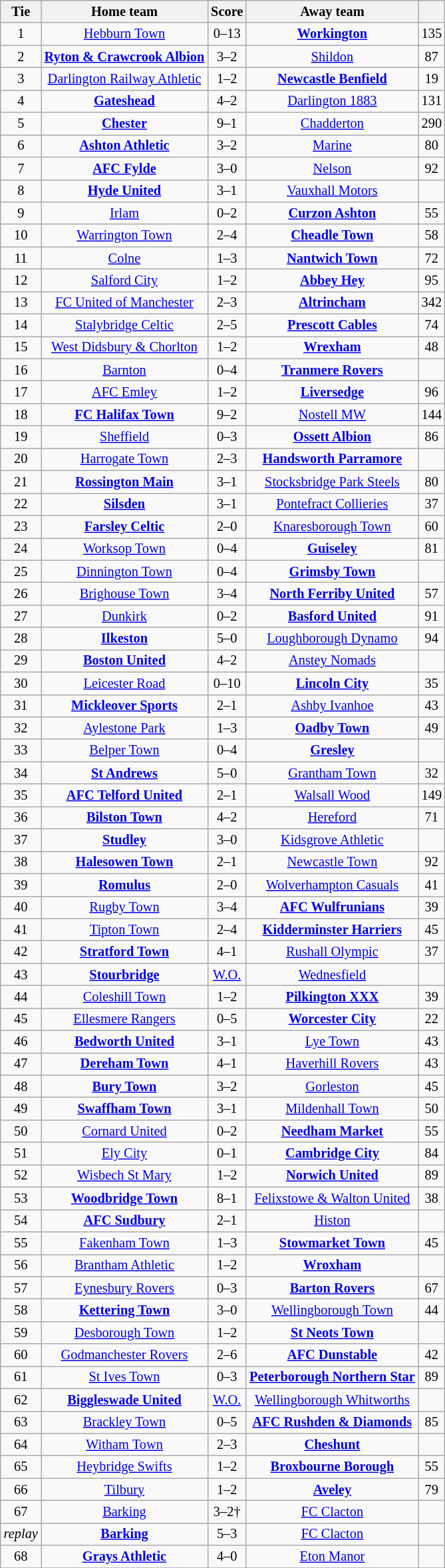<table class="wikitable" style="text-align: center; font-size:85%">
<tr>
<th>Tie</th>
<th>Home team</th>
<th>Score</th>
<th>Away team</th>
<th></th>
</tr>
<tr>
<td>1</td>
<td><a href='#'>Hebburn Town</a></td>
<td>0–13</td>
<td><strong><a href='#'>Workington</a></strong></td>
<td>135</td>
</tr>
<tr>
<td>2</td>
<td><strong><a href='#'>Ryton & Crawcrook Albion</a></strong></td>
<td>3–2</td>
<td><a href='#'>Shildon</a></td>
<td>87</td>
</tr>
<tr>
<td>3</td>
<td><a href='#'>Darlington Railway Athletic</a></td>
<td>1–2</td>
<td><strong><a href='#'>Newcastle Benfield</a></strong></td>
<td>19</td>
</tr>
<tr>
<td>4</td>
<td><strong><a href='#'>Gateshead</a></strong></td>
<td>4–2</td>
<td><a href='#'>Darlington 1883</a></td>
<td>131</td>
</tr>
<tr>
<td>5</td>
<td><strong><a href='#'>Chester</a></strong></td>
<td>9–1</td>
<td><a href='#'>Chadderton</a></td>
<td>290</td>
</tr>
<tr>
<td>6</td>
<td><strong><a href='#'>Ashton Athletic</a></strong></td>
<td>3–2</td>
<td><a href='#'>Marine</a></td>
<td>80</td>
</tr>
<tr>
<td>7</td>
<td><strong><a href='#'>AFC Fylde</a></strong></td>
<td>3–0</td>
<td><a href='#'>Nelson</a></td>
<td>92</td>
</tr>
<tr>
<td>8</td>
<td><strong><a href='#'>Hyde United</a></strong></td>
<td>3–1</td>
<td><a href='#'>Vauxhall Motors</a></td>
<td></td>
</tr>
<tr>
<td>9</td>
<td><a href='#'>Irlam</a></td>
<td>0–2</td>
<td><strong><a href='#'>Curzon Ashton</a></strong></td>
<td>55</td>
</tr>
<tr>
<td>10</td>
<td><a href='#'>Warrington Town</a></td>
<td>2–4 </td>
<td><strong><a href='#'>Cheadle Town</a></strong></td>
<td>58</td>
</tr>
<tr>
<td>11</td>
<td><a href='#'>Colne</a></td>
<td>1–3</td>
<td><strong><a href='#'>Nantwich Town</a></strong></td>
<td>72</td>
</tr>
<tr>
<td>12</td>
<td><a href='#'>Salford City</a></td>
<td>1–2 </td>
<td><strong><a href='#'>Abbey Hey</a></strong></td>
<td>95</td>
</tr>
<tr>
<td>13</td>
<td><a href='#'>FC United of Manchester</a></td>
<td>2–3</td>
<td><strong><a href='#'>Altrincham</a></strong></td>
<td>342</td>
</tr>
<tr>
<td>14</td>
<td><a href='#'>Stalybridge Celtic</a></td>
<td>2–5</td>
<td><strong><a href='#'>Prescott Cables</a></strong></td>
<td>74</td>
</tr>
<tr>
<td>15</td>
<td><a href='#'>West Didsbury & Chorlton</a></td>
<td>1–2</td>
<td><strong><a href='#'>Wrexham</a></strong></td>
<td>48</td>
</tr>
<tr>
<td>16</td>
<td><a href='#'>Barnton</a></td>
<td>0–4</td>
<td><strong><a href='#'>Tranmere Rovers</a></strong></td>
<td></td>
</tr>
<tr>
<td>17</td>
<td><a href='#'>AFC Emley</a></td>
<td>1–2</td>
<td><strong><a href='#'>Liversedge</a></strong></td>
<td>96</td>
</tr>
<tr>
<td>18</td>
<td><strong><a href='#'>FC Halifax Town</a></strong></td>
<td>9–2</td>
<td><a href='#'>Nostell MW</a></td>
<td>144</td>
</tr>
<tr>
<td>19</td>
<td><a href='#'>Sheffield</a></td>
<td>0–3</td>
<td><strong><a href='#'>Ossett Albion</a></strong></td>
<td>86</td>
</tr>
<tr>
<td>20</td>
<td><a href='#'>Harrogate Town</a></td>
<td>2–3</td>
<td><strong><a href='#'>Handsworth Parramore</a></strong></td>
<td></td>
</tr>
<tr>
<td>21</td>
<td><strong><a href='#'>Rossington Main</a></strong></td>
<td>3–1</td>
<td><a href='#'>Stocksbridge Park Steels</a></td>
<td>80</td>
</tr>
<tr>
<td>22</td>
<td><strong><a href='#'>Silsden</a></strong></td>
<td>3–1</td>
<td><a href='#'>Pontefract Collieries</a></td>
<td>37</td>
</tr>
<tr>
<td>23</td>
<td><strong><a href='#'>Farsley Celtic</a></strong></td>
<td>2–0</td>
<td><a href='#'>Knaresborough Town</a></td>
<td>60</td>
</tr>
<tr>
<td>24</td>
<td><a href='#'>Worksop Town</a></td>
<td>0–4</td>
<td><strong><a href='#'>Guiseley</a></strong></td>
<td>81</td>
</tr>
<tr>
<td>25</td>
<td><a href='#'>Dinnington Town</a></td>
<td>0–4</td>
<td><strong><a href='#'>Grimsby Town</a></strong></td>
<td></td>
</tr>
<tr>
<td>26</td>
<td><a href='#'>Brighouse Town</a></td>
<td>3–4 </td>
<td><strong><a href='#'>North Ferriby United</a></strong></td>
<td>57</td>
</tr>
<tr>
<td>27</td>
<td><a href='#'>Dunkirk</a></td>
<td>0–2</td>
<td><strong><a href='#'>Basford United</a></strong></td>
<td>91</td>
</tr>
<tr>
<td>28</td>
<td><strong><a href='#'>Ilkeston</a></strong></td>
<td>5–0</td>
<td><a href='#'>Loughborough Dynamo</a></td>
<td>94</td>
</tr>
<tr>
<td>29</td>
<td><strong><a href='#'>Boston United</a></strong></td>
<td>4–2</td>
<td><a href='#'>Anstey Nomads</a></td>
<td></td>
</tr>
<tr>
<td>30</td>
<td><a href='#'>Leicester Road</a></td>
<td>0–10</td>
<td><strong><a href='#'>Lincoln City</a></strong></td>
<td>35</td>
</tr>
<tr>
<td>31</td>
<td><strong><a href='#'>Mickleover Sports</a></strong></td>
<td>2–1</td>
<td><a href='#'>Ashby Ivanhoe</a></td>
<td>43</td>
</tr>
<tr>
<td>32</td>
<td><a href='#'>Aylestone Park</a></td>
<td>1–3</td>
<td><strong><a href='#'>Oadby Town</a></strong></td>
<td>49</td>
</tr>
<tr>
<td>33</td>
<td><a href='#'>Belper Town</a></td>
<td>0–4</td>
<td><strong><a href='#'>Gresley</a></strong></td>
<td></td>
</tr>
<tr>
<td>34</td>
<td><strong><a href='#'>St Andrews</a></strong></td>
<td>5–0</td>
<td><a href='#'>Grantham Town</a></td>
<td>32</td>
</tr>
<tr>
<td>35</td>
<td><strong><a href='#'>AFC Telford United</a></strong></td>
<td>2–1</td>
<td><a href='#'>Walsall Wood</a></td>
<td>149</td>
</tr>
<tr>
<td>36</td>
<td><strong><a href='#'>Bilston Town</a></strong></td>
<td>4–2</td>
<td><a href='#'>Hereford</a></td>
<td>71</td>
</tr>
<tr>
<td>37</td>
<td><strong><a href='#'>Studley</a></strong></td>
<td>3–0</td>
<td><a href='#'>Kidsgrove Athletic</a></td>
<td></td>
</tr>
<tr>
<td>38</td>
<td><strong><a href='#'>Halesowen Town</a></strong></td>
<td>2–1</td>
<td><a href='#'>Newcastle Town</a></td>
<td>92</td>
</tr>
<tr>
<td>39</td>
<td><strong><a href='#'>Romulus</a></strong></td>
<td>2–0</td>
<td><a href='#'>Wolverhampton Casuals</a></td>
<td>41</td>
</tr>
<tr>
<td>40</td>
<td><a href='#'>Rugby Town</a></td>
<td>3–4</td>
<td><strong><a href='#'>AFC Wulfrunians</a></strong></td>
<td>39</td>
</tr>
<tr>
<td>41</td>
<td><a href='#'>Tipton Town</a></td>
<td>2–4</td>
<td><strong><a href='#'>Kidderminster Harriers</a></strong></td>
<td>45</td>
</tr>
<tr>
<td>42</td>
<td><strong><a href='#'>Stratford Town</a></strong></td>
<td>4–1</td>
<td><a href='#'>Rushall Olympic</a></td>
<td>37</td>
</tr>
<tr>
<td>43</td>
<td><strong><a href='#'>Stourbridge</a></strong></td>
<td><a href='#'>W.O.</a></td>
<td><a href='#'>Wednesfield</a></td>
<td></td>
</tr>
<tr>
<td>44</td>
<td><a href='#'>Coleshill Town</a></td>
<td>1–2 </td>
<td><strong><a href='#'>Pilkington XXX</a></strong></td>
<td>39</td>
</tr>
<tr>
<td>45</td>
<td><a href='#'>Ellesmere Rangers</a></td>
<td>0–5</td>
<td><strong><a href='#'>Worcester City</a></strong></td>
<td>22</td>
</tr>
<tr>
<td>46</td>
<td><strong><a href='#'>Bedworth United</a></strong></td>
<td>3–1</td>
<td><a href='#'>Lye Town</a></td>
<td>43</td>
</tr>
<tr>
<td>47</td>
<td><strong><a href='#'>Dereham Town</a></strong></td>
<td>4–1</td>
<td><a href='#'>Haverhill Rovers</a></td>
<td>43</td>
</tr>
<tr>
<td>48</td>
<td><strong><a href='#'>Bury Town</a></strong></td>
<td>3–2</td>
<td><a href='#'>Gorleston</a></td>
<td>45</td>
</tr>
<tr>
<td>49</td>
<td><strong><a href='#'>Swaffham Town</a></strong></td>
<td>3–1</td>
<td><a href='#'>Mildenhall Town</a></td>
<td>50</td>
</tr>
<tr>
<td>50</td>
<td><a href='#'>Cornard United</a></td>
<td>0–2</td>
<td><strong><a href='#'>Needham Market</a></strong></td>
<td>55</td>
</tr>
<tr>
<td>51</td>
<td><a href='#'>Ely City</a></td>
<td>0–1</td>
<td><strong><a href='#'>Cambridge City</a></strong></td>
<td>84</td>
</tr>
<tr>
<td>52</td>
<td><a href='#'>Wisbech St Mary</a></td>
<td>1–2</td>
<td><strong><a href='#'>Norwich United</a></strong></td>
<td>89</td>
</tr>
<tr>
<td>53</td>
<td><strong><a href='#'>Woodbridge Town</a></strong></td>
<td>8–1</td>
<td><a href='#'>Felixstowe & Walton United</a></td>
<td>38</td>
</tr>
<tr>
<td>54</td>
<td><strong><a href='#'>AFC Sudbury</a></strong></td>
<td>2–1</td>
<td><a href='#'>Histon</a></td>
<td></td>
</tr>
<tr>
<td>55</td>
<td><a href='#'>Fakenham Town</a></td>
<td>1–3</td>
<td><strong><a href='#'>Stowmarket Town</a></strong></td>
<td>45</td>
</tr>
<tr>
<td>56</td>
<td><a href='#'>Brantham Athletic</a></td>
<td>1–2</td>
<td><strong><a href='#'>Wroxham</a></strong></td>
<td></td>
</tr>
<tr>
<td>57</td>
<td><a href='#'>Eynesbury Rovers</a></td>
<td>0–3</td>
<td><strong><a href='#'>Barton Rovers</a></strong></td>
<td>67</td>
</tr>
<tr>
<td>58</td>
<td><strong><a href='#'>Kettering Town</a></strong></td>
<td>3–0</td>
<td><a href='#'>Wellingborough Town</a></td>
<td>44</td>
</tr>
<tr>
<td>59</td>
<td><a href='#'>Desborough Town</a></td>
<td>1–2</td>
<td><strong><a href='#'>St Neots Town</a></strong></td>
<td></td>
</tr>
<tr>
<td>60</td>
<td><a href='#'>Godmanchester Rovers</a></td>
<td>2–6</td>
<td><strong><a href='#'>AFC Dunstable</a></strong></td>
<td>42</td>
</tr>
<tr>
<td>61</td>
<td><a href='#'>St Ives Town</a></td>
<td>0–3</td>
<td><strong><a href='#'>Peterborough Northern Star</a></strong></td>
<td>89</td>
</tr>
<tr>
<td>62</td>
<td><strong><a href='#'>Biggleswade United</a></strong></td>
<td><a href='#'>W.O.</a></td>
<td><a href='#'>Wellingborough Whitworths</a></td>
<td></td>
</tr>
<tr>
<td>63</td>
<td><a href='#'>Brackley Town</a></td>
<td>0–5</td>
<td><strong><a href='#'>AFC Rushden & Diamonds</a></strong></td>
<td>85</td>
</tr>
<tr>
<td>64</td>
<td><a href='#'>Witham Town</a></td>
<td>2–3</td>
<td><strong><a href='#'>Cheshunt</a></strong></td>
<td></td>
</tr>
<tr>
<td>65</td>
<td><a href='#'>Heybridge Swifts</a></td>
<td>1–2 </td>
<td><strong><a href='#'>Broxbourne Borough</a></strong></td>
<td>55</td>
</tr>
<tr>
<td>66</td>
<td><a href='#'>Tilbury</a></td>
<td>1–2</td>
<td><strong><a href='#'>Aveley</a></strong></td>
<td>79</td>
</tr>
<tr>
<td>67</td>
<td><a href='#'>Barking</a></td>
<td>3–2†</td>
<td><a href='#'>FC Clacton</a></td>
<td></td>
</tr>
<tr>
<td><em>replay</em></td>
<td><strong><a href='#'>Barking</a></strong></td>
<td>5–3</td>
<td><a href='#'>FC Clacton</a></td>
<td></td>
</tr>
<tr>
<td>68</td>
<td><strong><a href='#'>Grays Athletic</a></strong></td>
<td>4–0</td>
<td><a href='#'>Eton Manor</a></td>
<td></td>
</tr>
<tr>
</tr>
</table>
